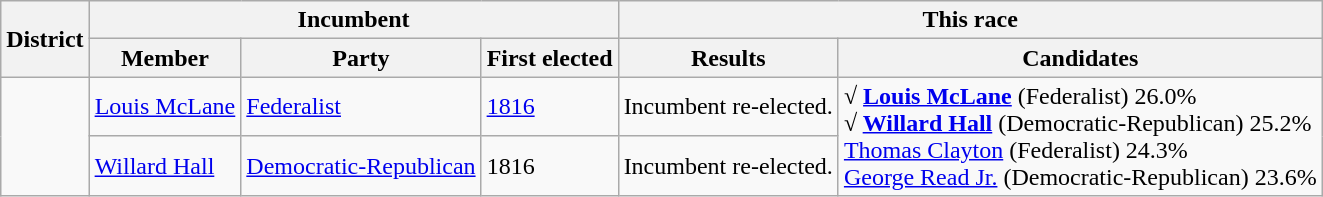<table class=wikitable>
<tr>
<th rowspan=2>District</th>
<th colspan=3>Incumbent</th>
<th colspan=2>This race</th>
</tr>
<tr>
<th>Member</th>
<th>Party</th>
<th>First elected</th>
<th>Results</th>
<th>Candidates</th>
</tr>
<tr>
<td rowspan=2><br></td>
<td><a href='#'>Louis McLane</a></td>
<td><a href='#'>Federalist</a></td>
<td><a href='#'>1816</a></td>
<td>Incumbent re-elected.</td>
<td rowspan=2 nowrap><strong>√ <a href='#'>Louis McLane</a></strong> (Federalist) 26.0%<br><strong>√ <a href='#'>Willard Hall</a></strong> (Democratic-Republican) 25.2%<br><a href='#'>Thomas Clayton</a> (Federalist) 24.3%<br><a href='#'>George Read Jr.</a> (Democratic-Republican) 23.6%</td>
</tr>
<tr>
<td><a href='#'>Willard Hall</a></td>
<td><a href='#'>Democratic-Republican</a></td>
<td>1816</td>
<td>Incumbent re-elected.</td>
</tr>
</table>
